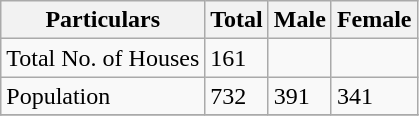<table class="wikitable sortable">
<tr>
<th>Particulars</th>
<th>Total</th>
<th>Male</th>
<th>Female</th>
</tr>
<tr>
<td>Total No. of Houses</td>
<td>161</td>
<td></td>
<td></td>
</tr>
<tr>
<td>Population</td>
<td>732</td>
<td>391</td>
<td>341</td>
</tr>
<tr>
</tr>
</table>
